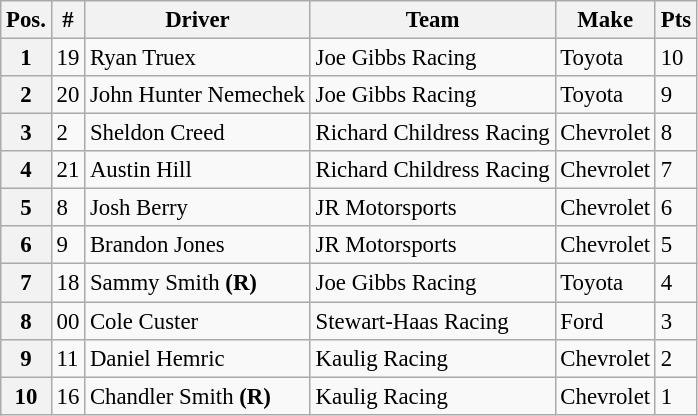<table class="wikitable" style="font-size:95%">
<tr>
<th>Pos.</th>
<th>#</th>
<th>Driver</th>
<th>Team</th>
<th>Make</th>
<th>Pts</th>
</tr>
<tr>
<th>1</th>
<td>19</td>
<td>Ryan Truex</td>
<td>Joe Gibbs Racing</td>
<td>Toyota</td>
<td>10</td>
</tr>
<tr>
<th>2</th>
<td>20</td>
<td>John Hunter Nemechek</td>
<td>Joe Gibbs Racing</td>
<td>Toyota</td>
<td>9</td>
</tr>
<tr>
<th>3</th>
<td>2</td>
<td>Sheldon Creed</td>
<td>Richard Childress Racing</td>
<td>Chevrolet</td>
<td>8</td>
</tr>
<tr>
<th>4</th>
<td>21</td>
<td>Austin Hill</td>
<td>Richard Childress Racing</td>
<td>Chevrolet</td>
<td>7</td>
</tr>
<tr>
<th>5</th>
<td>8</td>
<td>Josh Berry</td>
<td>JR Motorsports</td>
<td>Chevrolet</td>
<td>6</td>
</tr>
<tr>
<th>6</th>
<td>9</td>
<td>Brandon Jones</td>
<td>JR Motorsports</td>
<td>Chevrolet</td>
<td>5</td>
</tr>
<tr>
<th>7</th>
<td>18</td>
<td>Sammy Smith <strong>(R)</strong></td>
<td>Joe Gibbs Racing</td>
<td>Toyota</td>
<td>4</td>
</tr>
<tr>
<th>8</th>
<td>00</td>
<td>Cole Custer</td>
<td>Stewart-Haas Racing</td>
<td>Ford</td>
<td>3</td>
</tr>
<tr>
<th>9</th>
<td>11</td>
<td>Daniel Hemric</td>
<td>Kaulig Racing</td>
<td>Chevrolet</td>
<td>2</td>
</tr>
<tr>
<th>10</th>
<td>16</td>
<td>Chandler Smith <strong>(R)</strong></td>
<td>Kaulig Racing</td>
<td>Chevrolet</td>
<td>1</td>
</tr>
</table>
